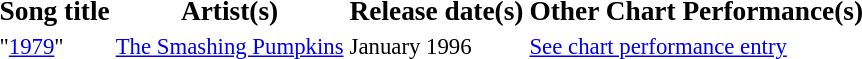<table class="wiki table sortable" style="font-size:95%;">
<tr>
<th><big>Song title</big></th>
<th><big>Artist(s)</big></th>
<th><big>Release date(s)</big></th>
<th><big>Other Chart Performance(s)</big></th>
</tr>
<tr>
<td>"<a href='#'>1979</a>"</td>
<td><a href='#'>The Smashing Pumpkins</a></td>
<td>January 1996</td>
<td><a href='#'>See chart performance entry</a></td>
</tr>
</table>
